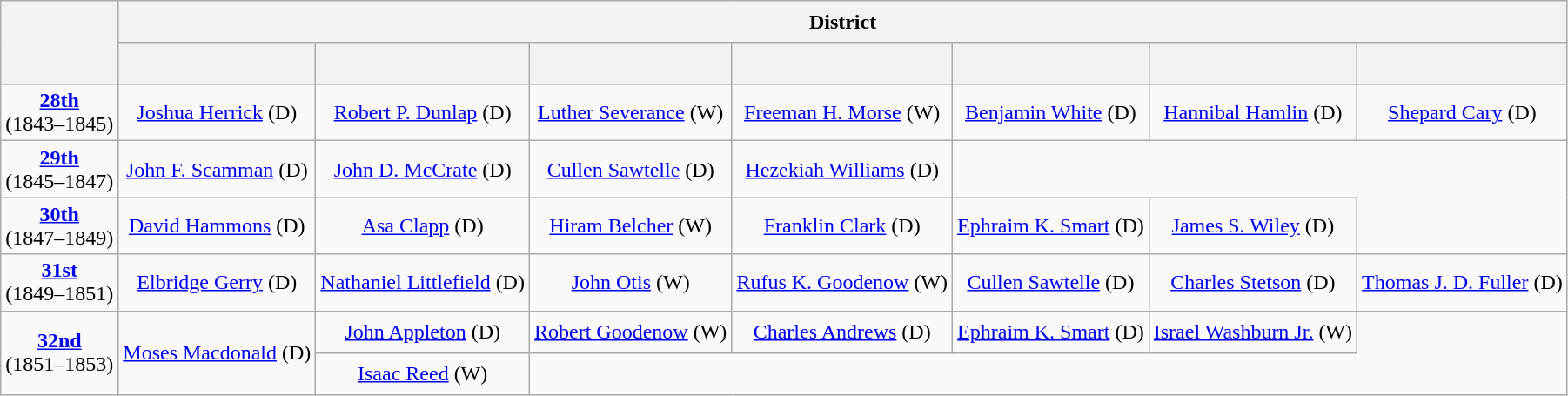<table class=wikitable style="text-align:center">
<tr style="height:2em">
<th rowspan=2></th>
<th colspan=7>District</th>
</tr>
<tr style="height:2em">
<th></th>
<th></th>
<th></th>
<th></th>
<th></th>
<th></th>
<th></th>
</tr>
<tr style="height:2em">
<td><strong><a href='#'>28th</a></strong><br>(1843–1845)</td>
<td><a href='#'>Joshua Herrick</a> (D)</td>
<td><a href='#'>Robert P. Dunlap</a> (D)</td>
<td><a href='#'>Luther Severance</a> (W)</td>
<td><a href='#'>Freeman H. Morse</a> (W)</td>
<td><a href='#'>Benjamin White</a> (D)</td>
<td><a href='#'>Hannibal Hamlin</a> (D)</td>
<td><a href='#'>Shepard Cary</a> (D)</td>
</tr>
<tr style="height:2em">
<td><strong><a href='#'>29th</a></strong><br>(1845–1847)</td>
<td><a href='#'>John F. Scamman</a> (D)</td>
<td><a href='#'>John D. McCrate</a> (D)</td>
<td><a href='#'>Cullen Sawtelle</a> (D)</td>
<td><a href='#'>Hezekiah Williams</a> (D)</td>
</tr>
<tr style="height:2em">
<td><strong><a href='#'>30th</a></strong><br>(1847–1849)</td>
<td><a href='#'>David Hammons</a> (D)</td>
<td><a href='#'>Asa Clapp</a> (D)</td>
<td><a href='#'>Hiram Belcher</a> (W)</td>
<td><a href='#'>Franklin Clark</a> (D)</td>
<td><a href='#'>Ephraim K. Smart</a> (D)</td>
<td><a href='#'>James S. Wiley</a> (D)</td>
</tr>
<tr style="height:2em">
<td><strong><a href='#'>31st</a></strong><br>(1849–1851)</td>
<td><a href='#'>Elbridge Gerry</a> (D)</td>
<td><a href='#'>Nathaniel Littlefield</a> (D)</td>
<td><a href='#'>John Otis</a> (W)</td>
<td><a href='#'>Rufus K. Goodenow</a> (W)</td>
<td><a href='#'>Cullen Sawtelle</a> (D)</td>
<td><a href='#'>Charles Stetson</a> (D)</td>
<td><a href='#'>Thomas J. D. Fuller</a> (D)</td>
</tr>
<tr style="height:2em">
<td rowspan=2><strong><a href='#'>32nd</a></strong><br>(1851–1853)</td>
<td rowspan="2" ><a href='#'>Moses Macdonald</a> (D)</td>
<td><a href='#'>John Appleton</a> (D)</td>
<td><a href='#'>Robert Goodenow</a> (W)</td>
<td><a href='#'>Charles Andrews</a> (D)</td>
<td><a href='#'>Ephraim K. Smart</a> (D)</td>
<td><a href='#'>Israel Washburn Jr.</a> (W)</td>
</tr>
<tr style="height:2em">
<td><a href='#'>Isaac Reed</a> (W)</td>
</tr>
</table>
